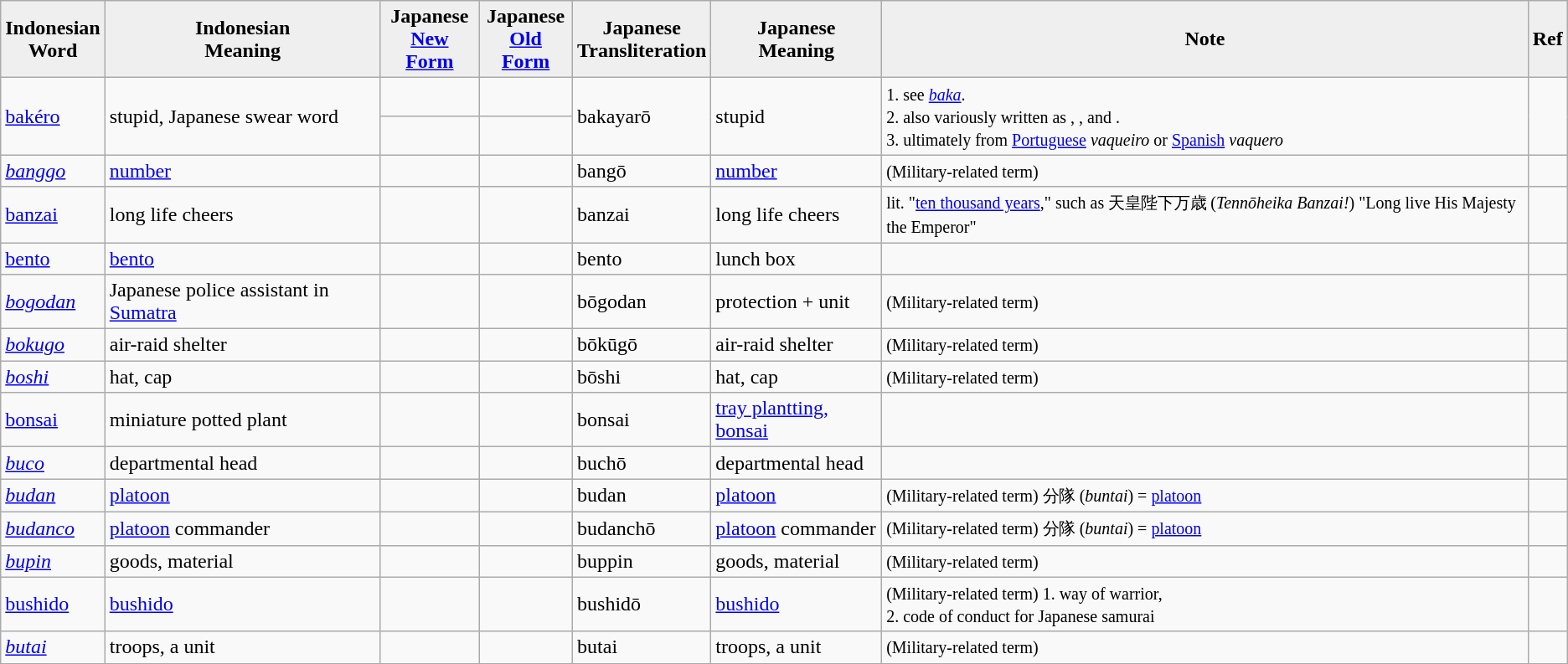<table class="wikitable">
<tr>
<th style="background:#efefef;">Indonesian <br>Word</th>
<th style="background:#efefef;">Indonesian <br>Meaning</th>
<th style="background:#efefef;">Japanese <br><a href='#'>New Form</a></th>
<th style="background:#efefef;">Japanese <br><a href='#'>Old Form</a></th>
<th style="background:#efefef;">Japanese <br>Transliteration</th>
<th style="background:#efefef;">Japanese <br>Meaning</th>
<th style="background:#efefef;">Note</th>
<th style="background:#efefef;">Ref</th>
</tr>
<tr>
<td rowspan="2"><a href='#'>bakéro</a></td>
<td rowspan="2">stupid, Japanese swear word</td>
<td></td>
<td></td>
<td rowspan="2">bakayarō</td>
<td rowspan="2">stupid</td>
<td rowspan="2"><small>1. see <a href='#'><em>baka</em></a>. <br>2. also variously written as , ,  and .<br>3. ultimately from <a href='#'>Portuguese</a> <em>vaqueiro</em> or <a href='#'>Spanish</a> <em>vaquero</em></small></td>
<td rowspan="2"></td>
</tr>
<tr>
<td></td>
<td></td>
</tr>
<tr>
<td><em><a href='#'>banggo</a></em></td>
<td><a href='#'>number</a></td>
<td></td>
<td></td>
<td>bangō</td>
<td><a href='#'>number</a></td>
<td><small>(Military-related term)</small></td>
<td></td>
</tr>
<tr>
<td><a href='#'>banzai</a></td>
<td>long life cheers</td>
<td></td>
<td></td>
<td>banzai</td>
<td>long life cheers</td>
<td><small>lit. "<a href='#'>ten thousand years</a>," such as 天皇陛下万歳 (<em>Tennōheika Banzai!</em>) "Long live His Majesty the Emperor"</small></td>
<td></td>
</tr>
<tr>
<td><a href='#'>bento</a></td>
<td><a href='#'>bento</a></td>
<td></td>
<td></td>
<td>bento</td>
<td>lunch box</td>
<td></td>
<td></td>
</tr>
<tr>
<td><em><a href='#'>bogodan</a></em></td>
<td>Japanese police assistant in <a href='#'>Sumatra</a></td>
<td></td>
<td></td>
<td>bōgodan</td>
<td>protection + unit</td>
<td><small>(Military-related term)</small></td>
<td></td>
</tr>
<tr>
<td><em><a href='#'>bokugo</a></em></td>
<td>air-raid shelter</td>
<td></td>
<td></td>
<td>bōkūgō</td>
<td>air-raid shelter</td>
<td><small>(Military-related term)</small></td>
<td></td>
</tr>
<tr>
<td><em><a href='#'>boshi</a></em></td>
<td>hat, cap</td>
<td></td>
<td></td>
<td>bōshi</td>
<td>hat, cap</td>
<td><small>(Military-related term)</small></td>
<td></td>
</tr>
<tr>
<td><a href='#'>bonsai</a></td>
<td>miniature potted plant</td>
<td></td>
<td></td>
<td>bonsai</td>
<td><a href='#'>tray plantting, bonsai</a></td>
<td><small></small></td>
<td></td>
</tr>
<tr>
<td><em><a href='#'>buco</a></em></td>
<td>departmental head</td>
<td></td>
<td></td>
<td>buchō</td>
<td>departmental head</td>
<td><small></small></td>
<td></td>
</tr>
<tr>
<td><em><a href='#'>budan</a></em></td>
<td><a href='#'>platoon</a></td>
<td></td>
<td></td>
<td>budan</td>
<td><a href='#'>platoon</a></td>
<td><small>(Military-related term) 分隊 (<em>buntai</em>) = <a href='#'>platoon</a></small></td>
<td></td>
</tr>
<tr>
<td><em><a href='#'>budanco</a></em></td>
<td><a href='#'>platoon</a> commander</td>
<td></td>
<td></td>
<td>budanchō</td>
<td><a href='#'>platoon</a> commander</td>
<td><small>(Military-related term) 分隊 (<em>buntai</em>) = <a href='#'>platoon</a></small></td>
<td></td>
</tr>
<tr>
<td><em><a href='#'>bupin</a></em></td>
<td>goods, material</td>
<td></td>
<td></td>
<td>buppin</td>
<td>goods, material</td>
<td><small>(Military-related term)</small></td>
<td></td>
</tr>
<tr>
<td><a href='#'>bushido</a></td>
<td><a href='#'>bushido</a></td>
<td></td>
<td></td>
<td>bushidō</td>
<td><a href='#'>bushido</a></td>
<td><small>(Military-related term) 1. way of warrior, <br>2. code of conduct for Japanese samurai</small></td>
<td></td>
</tr>
<tr>
<td><em><a href='#'>butai</a></em></td>
<td>troops, a unit</td>
<td></td>
<td></td>
<td>butai</td>
<td>troops, a unit</td>
<td><small>(Military-related term)</small></td>
<td></td>
</tr>
<tr>
</tr>
</table>
